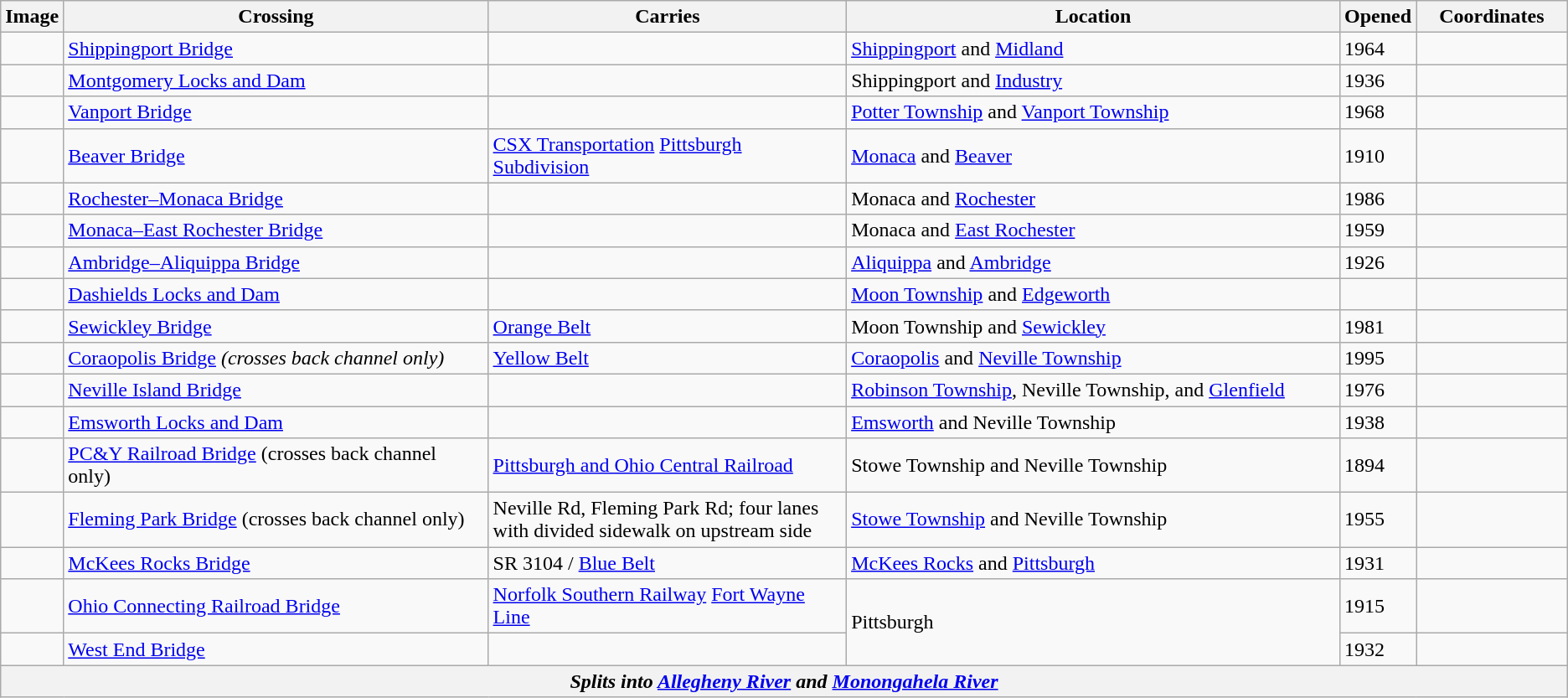<table class="wikitable sortable">
<tr>
<th>Image</th>
<th style="width:30%">Crossing</th>
<th style="width:25%">Carries</th>
<th style="width:35%">Location</th>
<th>Opened</th>
<th style="width:10%">Coordinates</th>
</tr>
<tr>
<td></td>
<td><a href='#'>Shippingport Bridge</a></td>
<td></td>
<td><a href='#'>Shippingport</a> and <a href='#'>Midland</a></td>
<td>1964</td>
<td></td>
</tr>
<tr>
<td></td>
<td><a href='#'>Montgomery Locks and Dam</a></td>
<td></td>
<td>Shippingport and <a href='#'>Industry</a></td>
<td>1936</td>
<td></td>
</tr>
<tr>
<td></td>
<td><a href='#'>Vanport Bridge</a></td>
<td></td>
<td><a href='#'>Potter Township</a> and <a href='#'>Vanport Township</a></td>
<td>1968</td>
<td></td>
</tr>
<tr>
<td></td>
<td><a href='#'>Beaver Bridge</a></td>
<td><a href='#'>CSX Transportation</a> <a href='#'>Pittsburgh Subdivision</a></td>
<td><a href='#'>Monaca</a> and <a href='#'>Beaver</a></td>
<td>1910</td>
<td></td>
</tr>
<tr>
<td></td>
<td><a href='#'>Rochester–Monaca Bridge</a></td>
<td></td>
<td>Monaca and <a href='#'>Rochester</a></td>
<td>1986</td>
<td></td>
</tr>
<tr>
<td></td>
<td><a href='#'>Monaca–East Rochester Bridge</a></td>
<td></td>
<td>Monaca and <a href='#'>East Rochester</a></td>
<td>1959</td>
<td></td>
</tr>
<tr>
<td></td>
<td><a href='#'>Ambridge–Aliquippa Bridge</a></td>
<td></td>
<td><a href='#'>Aliquippa</a> and <a href='#'>Ambridge</a></td>
<td>1926</td>
<td></td>
</tr>
<tr>
<td></td>
<td><a href='#'>Dashields Locks and Dam</a></td>
<td></td>
<td><a href='#'>Moon Township</a> and <a href='#'>Edgeworth</a></td>
<td></td>
<td></td>
</tr>
<tr>
<td></td>
<td><a href='#'>Sewickley Bridge</a></td>
<td> <a href='#'>Orange Belt</a></td>
<td>Moon Township and <a href='#'>Sewickley</a></td>
<td>1981</td>
<td></td>
</tr>
<tr>
<td></td>
<td><a href='#'>Coraopolis Bridge</a> <em>(crosses back channel only)</em></td>
<td> <a href='#'>Yellow Belt</a></td>
<td><a href='#'>Coraopolis</a> and <a href='#'>Neville Township</a></td>
<td>1995</td>
<td></td>
</tr>
<tr>
<td></td>
<td><a href='#'>Neville Island Bridge</a></td>
<td></td>
<td><a href='#'>Robinson Township</a>, Neville Township, and <a href='#'>Glenfield</a></td>
<td>1976</td>
<td></td>
</tr>
<tr>
<td></td>
<td><a href='#'>Emsworth Locks and Dam</a></td>
<td></td>
<td><a href='#'>Emsworth</a> and Neville Township</td>
<td>1938</td>
<td></td>
</tr>
<tr>
<td></td>
<td><a href='#'>PC&Y Railroad Bridge</a> (crosses back channel only)</td>
<td><a href='#'>Pittsburgh and Ohio Central Railroad</a></td>
<td>Stowe Township and Neville Township</td>
<td>1894</td>
<td></td>
</tr>
<tr>
<td></td>
<td><a href='#'>Fleming Park Bridge</a> (crosses back channel only)</td>
<td>Neville Rd, Fleming Park Rd; four lanes with divided sidewalk on upstream side</td>
<td><a href='#'>Stowe Township</a> and Neville Township</td>
<td>1955</td>
<td></td>
</tr>
<tr>
<td></td>
<td><a href='#'>McKees Rocks Bridge</a></td>
<td> SR 3104 /  <a href='#'>Blue Belt</a></td>
<td><a href='#'>McKees Rocks</a> and <a href='#'>Pittsburgh</a></td>
<td>1931</td>
<td></td>
</tr>
<tr>
<td></td>
<td><a href='#'>Ohio Connecting Railroad Bridge</a></td>
<td><a href='#'>Norfolk Southern Railway</a> <a href='#'>Fort Wayne Line</a></td>
<td rowspan="2">Pittsburgh</td>
<td>1915</td>
<td></td>
</tr>
<tr>
<td></td>
<td><a href='#'>West End Bridge</a></td>
<td></td>
<td>1932</td>
<td></td>
</tr>
<tr>
<th colspan="6"><em>Splits into <a href='#'>Allegheny River</a> and <a href='#'>Monongahela River</a></em></th>
</tr>
</table>
